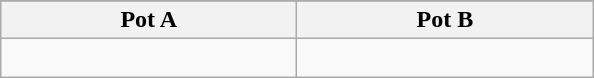<table class="wikitable">
<tr>
</tr>
<tr>
<th width=190>Pot A</th>
<th width=190>Pot B</th>
</tr>
<tr>
<td valign=top><br></td>
<td valign=top><br></td>
</tr>
</table>
